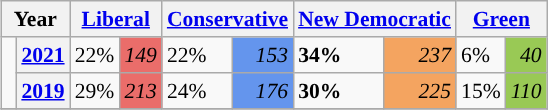<table class="wikitable" style="float:right; width:400; font-size:90%; margin-left:1em;">
<tr>
<th colspan="2" scope="col">Year</th>
<th colspan="2" scope="col"><a href='#'>Liberal</a></th>
<th colspan="2" scope="col"><a href='#'>Conservative</a></th>
<th colspan="2" scope="col"><a href='#'>New Democratic</a></th>
<th colspan="2" scope="col"><a href='#'>Green</a></th>
</tr>
<tr>
<td rowspan="2" style="width: 0.25em; background-color: "></td>
<th><a href='#'>2021</a></th>
<td>22%</td>
<td style="text-align:right; background:#EA6D6A;"><em>149</em></td>
<td>22%</td>
<td style="text-align:right; background:#6495ED;"><em>153</em></td>
<td><strong>34%</strong></td>
<td style="text-align:right; background:#F4A460;"><em>237</em></td>
<td>6%</td>
<td style="text-align:right; background:#99C955;"><em>40</em></td>
</tr>
<tr>
<th><a href='#'>2019</a></th>
<td>29%</td>
<td style="text-align:right; background:#EA6D6A;"><em>213</em></td>
<td>24%</td>
<td style="text-align:right; background:#6495ED;"><em>176</em></td>
<td><strong>30%</strong></td>
<td style="text-align:right; background:#F4A460;"><em>225</em></td>
<td>15%</td>
<td style="text-align:right; background:#99C955;"><em>110</em></td>
</tr>
<tr>
</tr>
</table>
